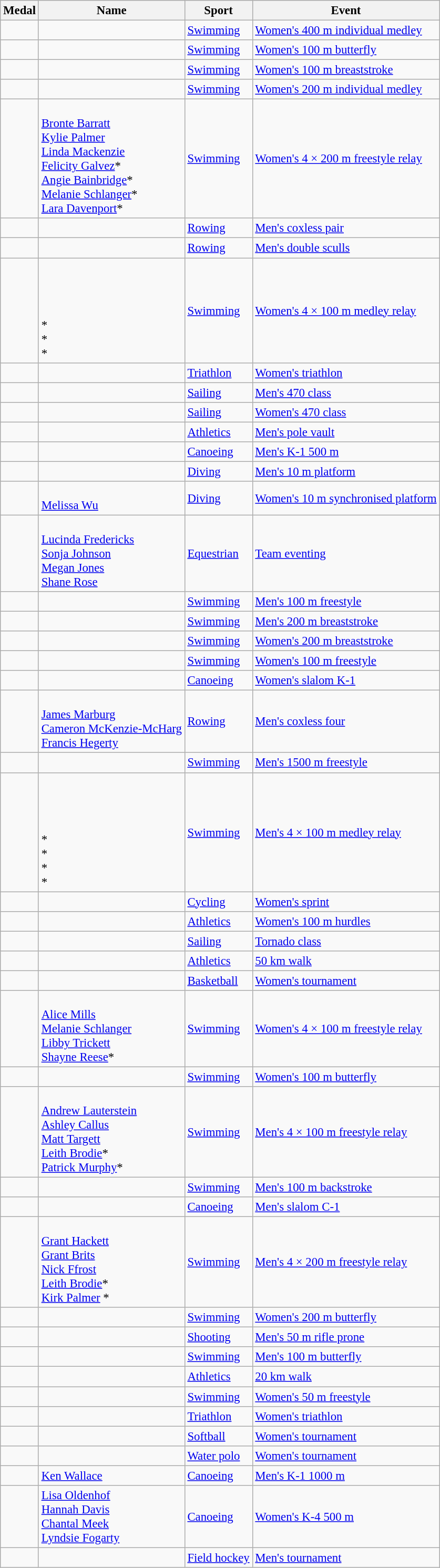<table class="wikitable sortable" style="font-size:95%">
<tr>
<th>Medal</th>
<th>Name</th>
<th>Sport</th>
<th>Event</th>
</tr>
<tr>
<td></td>
<td></td>
<td><a href='#'>Swimming</a></td>
<td><a href='#'>Women's 400 m individual medley</a></td>
</tr>
<tr>
<td></td>
<td></td>
<td><a href='#'>Swimming</a></td>
<td><a href='#'>Women's 100 m butterfly</a></td>
</tr>
<tr>
<td></td>
<td></td>
<td><a href='#'>Swimming</a></td>
<td><a href='#'>Women's 100 m breaststroke</a></td>
</tr>
<tr>
<td></td>
<td></td>
<td><a href='#'>Swimming</a></td>
<td><a href='#'>Women's 200 m individual medley</a></td>
</tr>
<tr>
<td></td>
<td><br><a href='#'>Bronte Barratt</a><br><a href='#'>Kylie Palmer</a><br><a href='#'>Linda Mackenzie</a><br><a href='#'>Felicity Galvez</a>*<br><a href='#'>Angie Bainbridge</a>*<br><a href='#'>Melanie Schlanger</a>*<br><a href='#'>Lara Davenport</a>*</td>
<td><a href='#'>Swimming</a></td>
<td><a href='#'>Women's 4 × 200 m freestyle relay</a></td>
</tr>
<tr>
<td></td>
<td><br></td>
<td><a href='#'>Rowing</a></td>
<td><a href='#'>Men's coxless pair</a></td>
</tr>
<tr>
<td></td>
<td><br></td>
<td><a href='#'>Rowing</a></td>
<td><a href='#'>Men's double sculls</a></td>
</tr>
<tr>
<td></td>
<td><br><br><br><br> *<br>*<br>*</td>
<td><a href='#'>Swimming</a></td>
<td><a href='#'>Women's 4 × 100 m medley relay</a></td>
</tr>
<tr>
<td></td>
<td></td>
<td><a href='#'>Triathlon</a></td>
<td><a href='#'>Women's triathlon</a></td>
</tr>
<tr>
<td></td>
<td><br></td>
<td><a href='#'>Sailing</a></td>
<td><a href='#'>Men's 470 class</a></td>
</tr>
<tr>
<td></td>
<td><br></td>
<td><a href='#'>Sailing</a></td>
<td><a href='#'>Women's 470 class</a></td>
</tr>
<tr>
<td></td>
<td></td>
<td><a href='#'>Athletics</a></td>
<td><a href='#'>Men's pole vault</a></td>
</tr>
<tr>
<td></td>
<td></td>
<td><a href='#'>Canoeing</a></td>
<td><a href='#'>Men's K-1 500 m</a></td>
</tr>
<tr>
<td></td>
<td></td>
<td><a href='#'>Diving</a></td>
<td><a href='#'>Men's 10 m platform</a></td>
</tr>
<tr>
<td></td>
<td><br><a href='#'>Melissa Wu</a></td>
<td><a href='#'>Diving</a></td>
<td><a href='#'>Women's 10 m synchronised platform</a></td>
</tr>
<tr>
<td></td>
<td><br><a href='#'>Lucinda Fredericks</a><br><a href='#'>Sonja Johnson</a><br><a href='#'>Megan Jones</a><br><a href='#'>Shane Rose</a></td>
<td><a href='#'>Equestrian</a></td>
<td><a href='#'>Team eventing</a></td>
</tr>
<tr>
<td></td>
<td></td>
<td><a href='#'>Swimming</a></td>
<td><a href='#'>Men's 100 m freestyle</a></td>
</tr>
<tr>
<td></td>
<td></td>
<td><a href='#'>Swimming</a></td>
<td><a href='#'>Men's 200 m breaststroke</a></td>
</tr>
<tr>
<td></td>
<td></td>
<td><a href='#'>Swimming</a></td>
<td><a href='#'>Women's 200 m breaststroke</a></td>
</tr>
<tr>
<td></td>
<td></td>
<td><a href='#'>Swimming</a></td>
<td><a href='#'>Women's 100 m freestyle</a></td>
</tr>
<tr>
<td></td>
<td></td>
<td><a href='#'>Canoeing</a></td>
<td><a href='#'>Women's slalom K-1</a></td>
</tr>
<tr>
<td></td>
<td><br><a href='#'>James Marburg</a><br><a href='#'>Cameron McKenzie-McHarg</a><br><a href='#'>Francis Hegerty</a></td>
<td><a href='#'>Rowing</a></td>
<td><a href='#'>Men's coxless four</a></td>
</tr>
<tr>
<td></td>
<td></td>
<td><a href='#'>Swimming</a></td>
<td><a href='#'>Men's 1500 m freestyle</a></td>
</tr>
<tr>
<td></td>
<td><br><br><br><br> *<br>*<br>*<br>*</td>
<td><a href='#'>Swimming</a></td>
<td><a href='#'>Men's 4 × 100 m medley relay</a></td>
</tr>
<tr>
<td></td>
<td></td>
<td><a href='#'>Cycling</a></td>
<td><a href='#'>Women's sprint</a></td>
</tr>
<tr>
<td></td>
<td></td>
<td><a href='#'>Athletics</a></td>
<td><a href='#'>Women's 100 m hurdles</a></td>
</tr>
<tr>
<td></td>
<td><br></td>
<td><a href='#'>Sailing</a></td>
<td><a href='#'>Tornado class</a></td>
</tr>
<tr>
<td></td>
<td></td>
<td><a href='#'>Athletics</a></td>
<td><a href='#'>50 km walk</a></td>
</tr>
<tr>
<td></td>
<td><br></td>
<td><a href='#'>Basketball</a></td>
<td><a href='#'>Women's tournament</a></td>
</tr>
<tr>
<td></td>
<td><br><a href='#'>Alice Mills</a><br><a href='#'>Melanie Schlanger</a><br><a href='#'>Libby Trickett</a><br><a href='#'>Shayne Reese</a>*</td>
<td><a href='#'>Swimming</a></td>
<td><a href='#'>Women's 4 × 100 m freestyle relay</a></td>
</tr>
<tr>
<td></td>
<td></td>
<td><a href='#'>Swimming</a></td>
<td><a href='#'>Women's 100 m butterfly</a></td>
</tr>
<tr>
<td></td>
<td><br><a href='#'>Andrew Lauterstein</a><br><a href='#'>Ashley Callus</a><br><a href='#'>Matt Targett</a><br><a href='#'>Leith Brodie</a>*<br><a href='#'>Patrick Murphy</a>*</td>
<td><a href='#'>Swimming</a></td>
<td><a href='#'>Men's 4 × 100 m freestyle relay</a></td>
</tr>
<tr>
<td></td>
<td></td>
<td><a href='#'>Swimming</a></td>
<td><a href='#'>Men's 100 m backstroke</a></td>
</tr>
<tr>
<td></td>
<td></td>
<td><a href='#'>Canoeing</a></td>
<td><a href='#'>Men's slalom C-1</a></td>
</tr>
<tr>
<td></td>
<td><br><a href='#'>Grant Hackett</a><br><a href='#'>Grant Brits</a><br><a href='#'>Nick Ffrost</a><br><a href='#'>Leith Brodie</a>*<br><a href='#'>Kirk Palmer</a> *</td>
<td><a href='#'>Swimming</a></td>
<td><a href='#'>Men's 4 × 200 m freestyle relay</a></td>
</tr>
<tr>
<td></td>
<td></td>
<td><a href='#'>Swimming</a></td>
<td><a href='#'>Women's 200 m butterfly</a></td>
</tr>
<tr>
<td></td>
<td></td>
<td><a href='#'>Shooting</a></td>
<td><a href='#'>Men's 50 m rifle prone</a></td>
</tr>
<tr>
<td></td>
<td></td>
<td><a href='#'>Swimming</a></td>
<td><a href='#'>Men's 100 m butterfly</a></td>
</tr>
<tr>
<td></td>
<td></td>
<td><a href='#'>Athletics</a></td>
<td><a href='#'>20 km walk</a></td>
</tr>
<tr>
<td></td>
<td></td>
<td><a href='#'>Swimming</a></td>
<td><a href='#'>Women's 50 m freestyle</a></td>
</tr>
<tr>
<td></td>
<td></td>
<td><a href='#'>Triathlon</a></td>
<td><a href='#'>Women's triathlon</a></td>
</tr>
<tr>
<td></td>
<td><br></td>
<td><a href='#'>Softball</a></td>
<td><a href='#'>Women's tournament</a></td>
</tr>
<tr>
<td></td>
<td><br></td>
<td><a href='#'>Water polo</a></td>
<td><a href='#'>Women's tournament</a></td>
</tr>
<tr>
<td></td>
<td><a href='#'>Ken Wallace</a></td>
<td><a href='#'>Canoeing</a></td>
<td><a href='#'>Men's K-1 1000 m</a></td>
</tr>
<tr>
<td></td>
<td><a href='#'>Lisa Oldenhof</a><br><a href='#'>Hannah Davis</a><br><a href='#'>Chantal Meek</a><br><a href='#'>Lyndsie Fogarty</a></td>
<td><a href='#'>Canoeing</a></td>
<td><a href='#'>Women's K-4 500 m</a></td>
</tr>
<tr>
<td></td>
<td><br></td>
<td><a href='#'>Field hockey</a></td>
<td><a href='#'>Men's tournament</a></td>
</tr>
</table>
